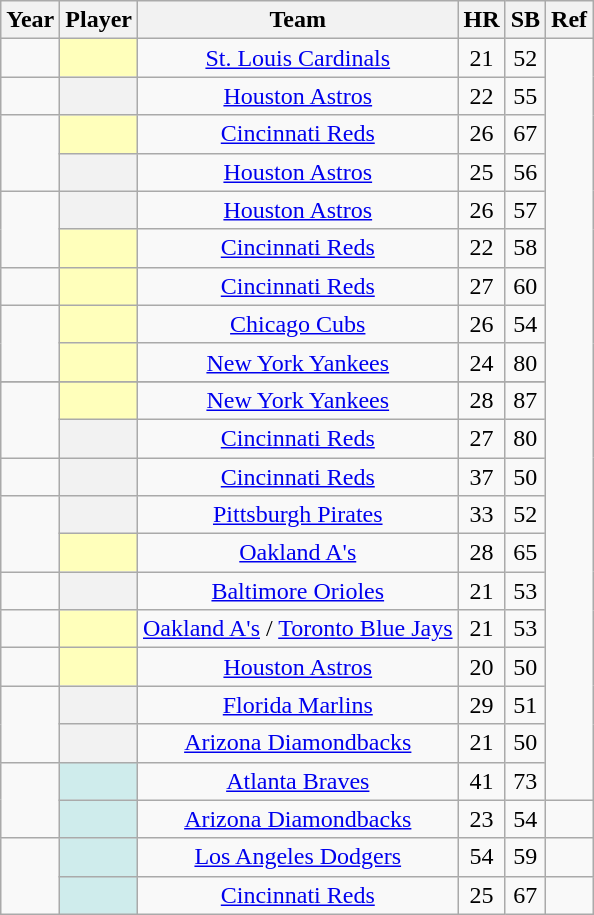<table class="wikitable sortable plainrowheaders" style="text-align:center;">
<tr>
<th scope="col">Year</th>
<th scope="col">Player</th>
<th scope="col">Team</th>
<th scope="col">HR</th>
<th scope="col">SB</th>
<th scope="col" class="unsortable">Ref</th>
</tr>
<tr>
<td></td>
<th scope="row" style="text-align:center; background-color: #ffffbb"></th>
<td><a href='#'>St. Louis Cardinals</a></td>
<td>21</td>
<td>52</td>
<td rowspan=21></td>
</tr>
<tr>
<td></td>
<th scope="row" style="text-align:center;"></th>
<td><a href='#'>Houston Astros</a></td>
<td>22</td>
<td>55</td>
</tr>
<tr>
<td rowspan=2></td>
<th scope="row" style="text-align:center; background-color: #ffffbb"></th>
<td><a href='#'>Cincinnati Reds</a></td>
<td>26</td>
<td>67</td>
</tr>
<tr>
<th scope="row" style="text-align:center;"></th>
<td><a href='#'>Houston Astros</a></td>
<td>25</td>
<td>56</td>
</tr>
<tr>
<td rowspan=2></td>
<th scope="row" style="text-align:center;"></th>
<td><a href='#'>Houston Astros</a></td>
<td>26</td>
<td>57</td>
</tr>
<tr>
<th scope="row" style="text-align:center; background-color: #ffffbb"></th>
<td><a href='#'>Cincinnati Reds</a></td>
<td>22</td>
<td>58</td>
</tr>
<tr>
<td></td>
<th scope="row" style="text-align:center; background-color: #ffffbb"></th>
<td><a href='#'>Cincinnati Reds</a></td>
<td>27</td>
<td>60</td>
</tr>
<tr>
<td rowspan=2></td>
<th scope="row" style="text-align:center; background-color: #ffffbb"></th>
<td><a href='#'>Chicago Cubs</a></td>
<td>26</td>
<td>54</td>
</tr>
<tr>
<th scope="row" style="text-align:center; background-color: #ffffbb"></th>
<td><a href='#'>New York Yankees</a></td>
<td>24</td>
<td>80</td>
</tr>
<tr>
</tr>
<tr>
<td rowspan=2></td>
<th scope="row" style="text-align:center; background-color: #ffffbb"></th>
<td><a href='#'>New York Yankees</a></td>
<td>28</td>
<td>87</td>
</tr>
<tr>
<th scope="row" style="text-align:center;"></th>
<td><a href='#'>Cincinnati Reds</a></td>
<td>27</td>
<td>80</td>
</tr>
<tr>
<td></td>
<th scope="row" style="text-align:center;"></th>
<td><a href='#'>Cincinnati Reds</a></td>
<td>37</td>
<td>50</td>
</tr>
<tr>
<td rowspan=2></td>
<th scope="row" style="text-align:center;"></th>
<td><a href='#'>Pittsburgh Pirates</a></td>
<td>33</td>
<td>52</td>
</tr>
<tr>
<th scope="row" style="text-align:center; background-color: #ffffbb"></th>
<td><a href='#'>Oakland A's</a></td>
<td>28</td>
<td>65</td>
</tr>
<tr>
<td></td>
<th scope="row" style="text-align:center;"></th>
<td><a href='#'>Baltimore Orioles</a></td>
<td>21</td>
<td>53</td>
</tr>
<tr>
<td></td>
<th scope="row" style="text-align:center; background-color: #ffffbb"></th>
<td><a href='#'>Oakland A's</a> / <a href='#'>Toronto Blue Jays</a></td>
<td>21</td>
<td>53</td>
</tr>
<tr>
<td></td>
<th scope="row" style="text-align:center; background-color: #ffffbb"></th>
<td><a href='#'>Houston Astros</a></td>
<td>20</td>
<td>50</td>
</tr>
<tr>
<td rowspan=2></td>
<th scope="row" style="text-align:center;"></th>
<td><a href='#'>Florida Marlins</a></td>
<td>29</td>
<td>51</td>
</tr>
<tr>
<th scope="row" style="text-align:center;"></th>
<td><a href='#'>Arizona Diamondbacks</a></td>
<td>21</td>
<td>50</td>
</tr>
<tr>
<td rowspan=2></td>
<th scope="row" style="text-align:center; background-color:#cfecec;"></th>
<td><a href='#'>Atlanta Braves</a></td>
<td>41</td>
<td>73</td>
</tr>
<tr>
<th scope="row" style="text-align:center; background-color:#cfecec;"></th>
<td><a href='#'>Arizona Diamondbacks</a></td>
<td>23</td>
<td>54</td>
</tr>
<tr>
<td rowspan=2></td>
<th scope="row" style="text-align:center; background-color:#cfecec;"></th>
<td><a href='#'>Los Angeles Dodgers</a></td>
<td>54</td>
<td>59</td>
<td></td>
</tr>
<tr>
<th scope="row" style="text-align:center; background-color:#cfecec;"></th>
<td><a href='#'>Cincinnati Reds</a></td>
<td>25</td>
<td>67</td>
<td></td>
</tr>
</table>
